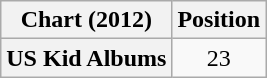<table class="wikitable sortable plainrowheaders">
<tr>
<th>Chart (2012)</th>
<th>Position</th>
</tr>
<tr>
<th scope="row">US Kid Albums</th>
<td style="text-align:center;">23</td>
</tr>
</table>
